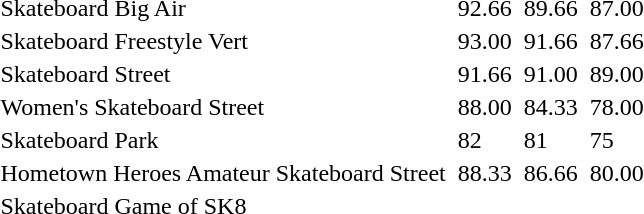<table>
<tr>
<td>Skateboard Big Air</td>
<td></td>
<td>92.66</td>
<td></td>
<td>89.66</td>
<td></td>
<td>87.00</td>
</tr>
<tr>
<td>Skateboard Freestyle Vert</td>
<td></td>
<td>93.00</td>
<td></td>
<td>91.66</td>
<td></td>
<td>87.66</td>
</tr>
<tr>
<td>Skateboard Street</td>
<td></td>
<td>91.66</td>
<td></td>
<td>91.00</td>
<td></td>
<td>89.00</td>
</tr>
<tr>
<td>Women's Skateboard Street</td>
<td></td>
<td>88.00</td>
<td></td>
<td>84.33</td>
<td></td>
<td>78.00</td>
</tr>
<tr>
<td>Skateboard Park</td>
<td></td>
<td>82</td>
<td></td>
<td>81</td>
<td></td>
<td>75</td>
</tr>
<tr>
<td>Hometown Heroes Amateur Skateboard Street</td>
<td></td>
<td>88.33</td>
<td></td>
<td>86.66</td>
<td></td>
<td>80.00</td>
</tr>
<tr>
<td>Skateboard Game of SK8</td>
<td></td>
<td></td>
<td></td>
<td></td>
<td></td>
<td></td>
</tr>
</table>
